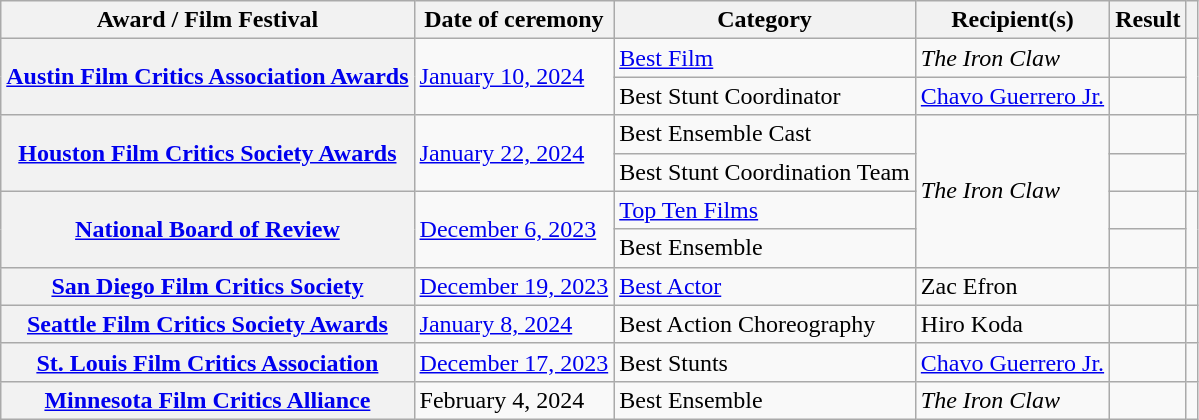<table class="wikitable sortable plainrowheaders">
<tr>
<th scope="col">Award / Film Festival</th>
<th scope="col">Date of ceremony</th>
<th scope="col">Category</th>
<th scope="col">Recipient(s)</th>
<th scope="col">Result</th>
<th scope="col" class="unsortable"></th>
</tr>
<tr>
<th rowspan="2" scope="row"><a href='#'>Austin Film Critics Association Awards</a></th>
<td rowspan="2"><a href='#'>January 10, 2024</a></td>
<td><a href='#'>Best Film</a></td>
<td><em>The Iron Claw</em></td>
<td></td>
<td rowspan="2"></td>
</tr>
<tr>
<td>Best Stunt Coordinator</td>
<td><a href='#'>Chavo Guerrero Jr.</a></td>
<td></td>
</tr>
<tr>
<th rowspan="2" scope="row"><a href='#'>Houston Film Critics Society Awards</a></th>
<td rowspan="2"><a href='#'>January 22, 2024</a></td>
<td>Best Ensemble Cast</td>
<td rowspan="4"><em>The Iron Claw</em></td>
<td></td>
<td rowspan="2"></td>
</tr>
<tr>
<td>Best Stunt Coordination Team</td>
<td></td>
</tr>
<tr>
<th rowspan="2" scope="row"><a href='#'>National Board of Review</a></th>
<td rowspan="2"><a href='#'>December 6, 2023</a></td>
<td><a href='#'>Top Ten Films</a></td>
<td></td>
<td rowspan="2"></td>
</tr>
<tr>
<td>Best Ensemble</td>
<td></td>
</tr>
<tr>
<th scope="row"><a href='#'>San Diego Film Critics Society</a></th>
<td><a href='#'>December 19, 2023</a></td>
<td><a href='#'>Best Actor</a></td>
<td>Zac Efron</td>
<td></td>
<td></td>
</tr>
<tr>
<th scope="row"><a href='#'>Seattle Film Critics Society Awards</a></th>
<td><a href='#'>January 8, 2024</a></td>
<td>Best Action Choreography</td>
<td>Hiro Koda</td>
<td></td>
<td></td>
</tr>
<tr>
<th scope="row"><a href='#'>St. Louis Film Critics Association</a></th>
<td><a href='#'>December 17, 2023</a></td>
<td>Best Stunts</td>
<td><a href='#'>Chavo Guerrero Jr.</a></td>
<td></td>
<td></td>
</tr>
<tr>
<th scope="row"><a href='#'>Minnesota Film Critics Alliance</a></th>
<td>February 4, 2024</td>
<td>Best Ensemble</td>
<td><em>The Iron Claw</em></td>
<td></td>
<td></td>
</tr>
</table>
